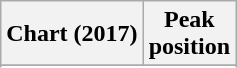<table class="wikitable sortable plainrowheaders" style="text-align:center">
<tr>
<th scope="col">Chart (2017)</th>
<th scope="col">Peak<br>position</th>
</tr>
<tr>
</tr>
<tr>
</tr>
<tr>
</tr>
</table>
